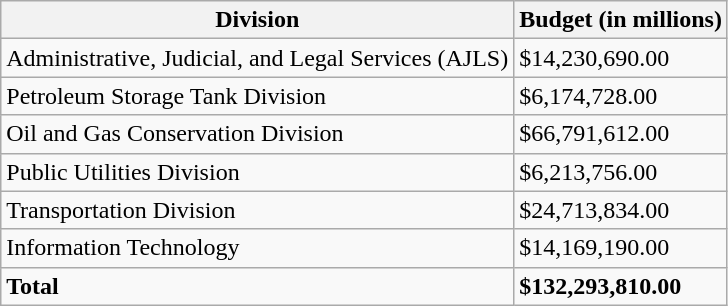<table border="1" cellspacing="0" cellpadding="5" style="border-collapse:collapse;" class="wikitable">
<tr>
<th>Division</th>
<th>Budget (in millions)</th>
</tr>
<tr>
<td>Administrative, Judicial, and Legal Services (AJLS)</td>
<td>$14,230,690.00</td>
</tr>
<tr>
<td>Petroleum Storage Tank Division</td>
<td>$6,174,728.00</td>
</tr>
<tr>
<td>Oil and Gas Conservation Division</td>
<td>$66,791,612.00</td>
</tr>
<tr>
<td>Public Utilities Division</td>
<td>$6,213,756.00</td>
</tr>
<tr>
<td>Transportation Division</td>
<td>$24,713,834.00</td>
</tr>
<tr>
<td>Information Technology</td>
<td>$14,169,190.00</td>
</tr>
<tr>
<td><strong>Total</strong></td>
<td><strong>$132,293,810.00</strong></td>
</tr>
</table>
